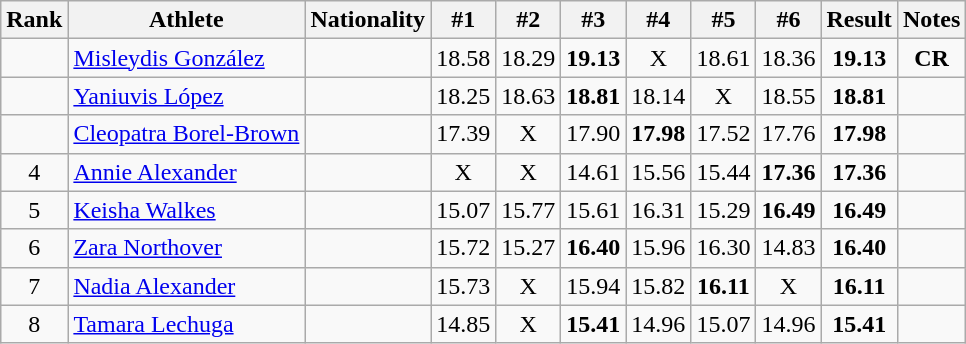<table class="wikitable sortable" style="text-align:center">
<tr>
<th>Rank</th>
<th>Athlete</th>
<th>Nationality</th>
<th>#1</th>
<th>#2</th>
<th>#3</th>
<th>#4</th>
<th>#5</th>
<th>#6</th>
<th>Result</th>
<th>Notes</th>
</tr>
<tr>
<td></td>
<td align=left><a href='#'>Misleydis González</a></td>
<td align=left></td>
<td>18.58</td>
<td>18.29</td>
<td><strong>19.13</strong></td>
<td>X</td>
<td>18.61</td>
<td>18.36</td>
<td><strong>19.13</strong></td>
<td><strong>CR</strong></td>
</tr>
<tr>
<td></td>
<td align=left><a href='#'>Yaniuvis López</a></td>
<td align=left></td>
<td>18.25</td>
<td>18.63</td>
<td><strong>18.81</strong></td>
<td>18.14</td>
<td>X</td>
<td>18.55</td>
<td><strong>18.81</strong></td>
<td></td>
</tr>
<tr>
<td></td>
<td align=left><a href='#'>Cleopatra Borel-Brown</a></td>
<td align=left></td>
<td>17.39</td>
<td>X</td>
<td>17.90</td>
<td><strong>17.98</strong></td>
<td>17.52</td>
<td>17.76</td>
<td><strong>17.98</strong></td>
<td></td>
</tr>
<tr>
<td>4</td>
<td align=left><a href='#'>Annie Alexander</a></td>
<td align=left></td>
<td>X</td>
<td>X</td>
<td>14.61</td>
<td>15.56</td>
<td>15.44</td>
<td><strong>17.36</strong></td>
<td><strong>17.36</strong></td>
<td></td>
</tr>
<tr>
<td>5</td>
<td align=left><a href='#'>Keisha Walkes</a></td>
<td align=left></td>
<td>15.07</td>
<td>15.77</td>
<td>15.61</td>
<td>16.31</td>
<td>15.29</td>
<td><strong>16.49</strong></td>
<td><strong>16.49</strong></td>
<td></td>
</tr>
<tr>
<td>6</td>
<td align=left><a href='#'>Zara Northover</a></td>
<td align=left></td>
<td>15.72</td>
<td>15.27</td>
<td><strong>16.40</strong></td>
<td>15.96</td>
<td>16.30</td>
<td>14.83</td>
<td><strong>16.40</strong></td>
<td></td>
</tr>
<tr>
<td>7</td>
<td align=left><a href='#'>Nadia Alexander</a></td>
<td align=left></td>
<td>15.73</td>
<td>X</td>
<td>15.94</td>
<td>15.82</td>
<td><strong>16.11</strong></td>
<td>X</td>
<td><strong>16.11</strong></td>
<td></td>
</tr>
<tr>
<td>8</td>
<td align=left><a href='#'>Tamara Lechuga</a></td>
<td align=left></td>
<td>14.85</td>
<td>X</td>
<td><strong>15.41</strong></td>
<td>14.96</td>
<td>15.07</td>
<td>14.96</td>
<td><strong>15.41</strong></td>
<td></td>
</tr>
</table>
